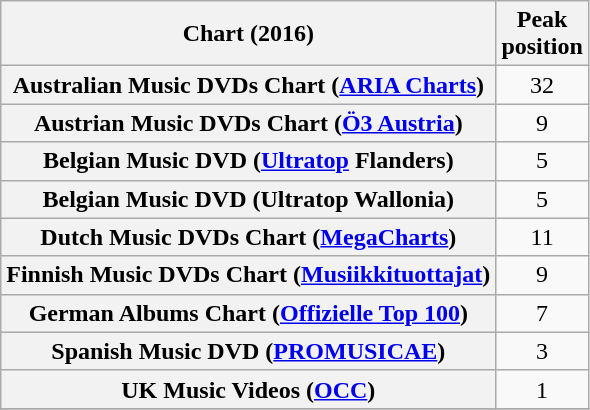<table class="wikitable plainrowheaders sortable" style="text-align:center;" border="1">
<tr>
<th scope="col">Chart (2016)</th>
<th scope="col">Peak<br>position</th>
</tr>
<tr>
<th scope="row">Australian Music DVDs Chart (<a href='#'>ARIA Charts</a>)</th>
<td>32</td>
</tr>
<tr>
<th scope="row">Austrian Music DVDs Chart (<a href='#'>Ö3 Austria</a>)</th>
<td>9</td>
</tr>
<tr>
<th scope="row">Belgian Music DVD (<a href='#'>Ultratop</a> Flanders)</th>
<td>5</td>
</tr>
<tr>
<th scope="row">Belgian Music DVD (Ultratop Wallonia)</th>
<td>5</td>
</tr>
<tr>
<th scope="row">Dutch Music DVDs Chart (<a href='#'>MegaCharts</a>)</th>
<td>11</td>
</tr>
<tr>
<th scope="row">Finnish Music DVDs Chart (<a href='#'>Musiikkituottajat</a>)</th>
<td>9</td>
</tr>
<tr>
<th scope="row">German Albums Chart (<a href='#'>Offizielle Top 100</a>)</th>
<td>7</td>
</tr>
<tr>
<th ! scope="row">Spanish Music DVD (<a href='#'>PROMUSICAE</a>)</th>
<td>3</td>
</tr>
<tr>
<th scope="row">UK Music Videos (<a href='#'>OCC</a>)</th>
<td>1</td>
</tr>
<tr>
</tr>
</table>
